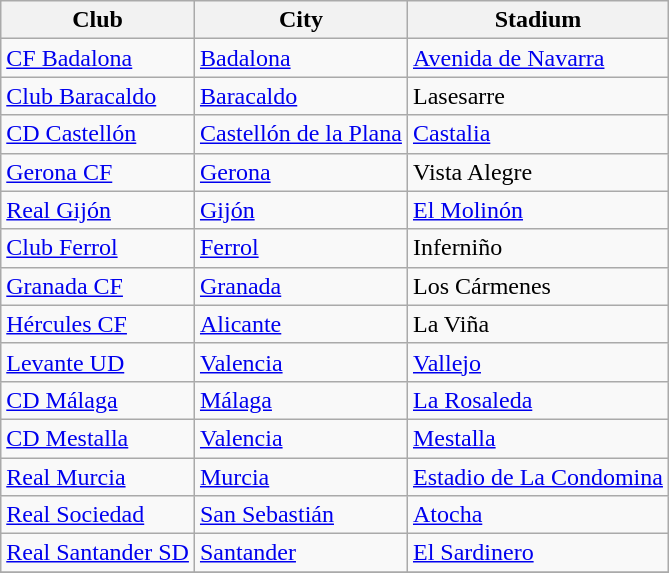<table class="wikitable sortable" style="text-align: left;">
<tr>
<th>Club</th>
<th>City</th>
<th>Stadium</th>
</tr>
<tr>
<td><a href='#'>CF Badalona</a></td>
<td><a href='#'>Badalona</a></td>
<td><a href='#'>Avenida de Navarra</a></td>
</tr>
<tr>
<td><a href='#'>Club Baracaldo</a></td>
<td><a href='#'>Baracaldo</a></td>
<td>Lasesarre</td>
</tr>
<tr>
<td><a href='#'>CD Castellón</a></td>
<td><a href='#'>Castellón de la Plana</a></td>
<td><a href='#'>Castalia</a></td>
</tr>
<tr>
<td><a href='#'>Gerona CF</a></td>
<td><a href='#'>Gerona</a></td>
<td>Vista Alegre</td>
</tr>
<tr>
<td><a href='#'>Real Gijón</a></td>
<td><a href='#'>Gijón</a></td>
<td><a href='#'>El Molinón</a></td>
</tr>
<tr>
<td><a href='#'>Club Ferrol</a></td>
<td><a href='#'>Ferrol</a></td>
<td>Inferniño</td>
</tr>
<tr>
<td><a href='#'>Granada CF</a></td>
<td><a href='#'>Granada</a></td>
<td>Los Cármenes</td>
</tr>
<tr>
<td><a href='#'>Hércules CF</a></td>
<td><a href='#'>Alicante</a></td>
<td>La Viña</td>
</tr>
<tr>
<td><a href='#'>Levante UD</a></td>
<td><a href='#'>Valencia</a></td>
<td><a href='#'>Vallejo</a></td>
</tr>
<tr>
<td><a href='#'>CD Málaga</a></td>
<td><a href='#'>Málaga</a></td>
<td><a href='#'>La Rosaleda</a></td>
</tr>
<tr>
<td><a href='#'>CD Mestalla</a></td>
<td><a href='#'>Valencia</a></td>
<td><a href='#'>Mestalla</a></td>
</tr>
<tr>
<td><a href='#'>Real Murcia</a></td>
<td><a href='#'>Murcia</a></td>
<td><a href='#'>Estadio de La Condomina</a></td>
</tr>
<tr>
<td><a href='#'>Real Sociedad</a></td>
<td><a href='#'>San Sebastián</a></td>
<td><a href='#'>Atocha</a></td>
</tr>
<tr>
<td><a href='#'>Real Santander SD</a></td>
<td><a href='#'>Santander</a></td>
<td><a href='#'>El Sardinero</a></td>
</tr>
<tr>
</tr>
</table>
